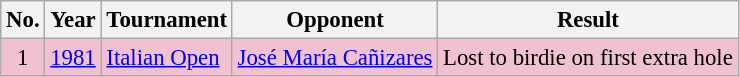<table class="wikitable" style="font-size:95%;">
<tr>
<th>No.</th>
<th>Year</th>
<th>Tournament</th>
<th>Opponent</th>
<th>Result</th>
</tr>
<tr style="background:#F2C1D1;">
<td align=center>1</td>
<td><a href='#'>1981</a></td>
<td><a href='#'>Italian Open</a></td>
<td> <a href='#'>José María Cañizares</a></td>
<td>Lost to birdie on first extra hole</td>
</tr>
</table>
